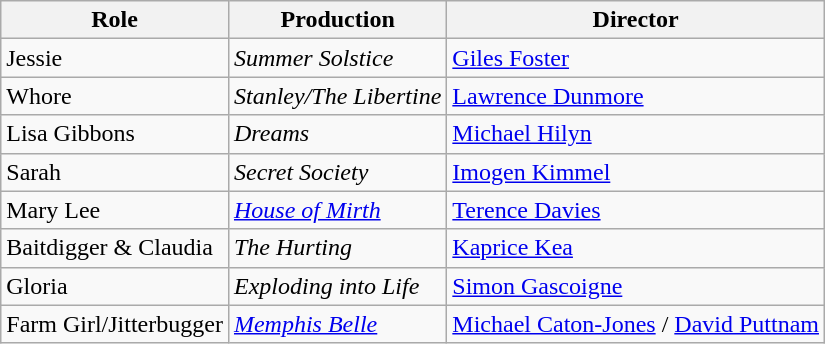<table class="wikitable">
<tr>
<th>Role</th>
<th>Production</th>
<th>Director</th>
</tr>
<tr>
<td>Jessie</td>
<td><em>Summer Solstice</em></td>
<td><a href='#'>Giles Foster</a></td>
</tr>
<tr>
<td>Whore</td>
<td><em>Stanley/The Libertine</em></td>
<td><a href='#'>Lawrence Dunmore</a></td>
</tr>
<tr>
<td>Lisa Gibbons</td>
<td><em>Dreams</em></td>
<td><a href='#'>Michael Hilyn</a></td>
</tr>
<tr>
<td>Sarah</td>
<td><em>Secret Society</em></td>
<td><a href='#'>Imogen Kimmel</a></td>
</tr>
<tr>
<td>Mary Lee</td>
<td><a href='#'><em>House of Mirth</em></a></td>
<td><a href='#'>Terence Davies</a></td>
</tr>
<tr>
<td>Baitdigger & Claudia</td>
<td><em>The Hurting</em></td>
<td><a href='#'>Kaprice Kea</a></td>
</tr>
<tr>
<td>Gloria</td>
<td><em>Exploding into Life</em></td>
<td><a href='#'>Simon Gascoigne</a></td>
</tr>
<tr>
<td>Farm Girl/Jitterbugger</td>
<td><a href='#'><em>Memphis Belle</em></a></td>
<td><a href='#'>Michael Caton-Jones</a> / <a href='#'>David Puttnam</a></td>
</tr>
</table>
